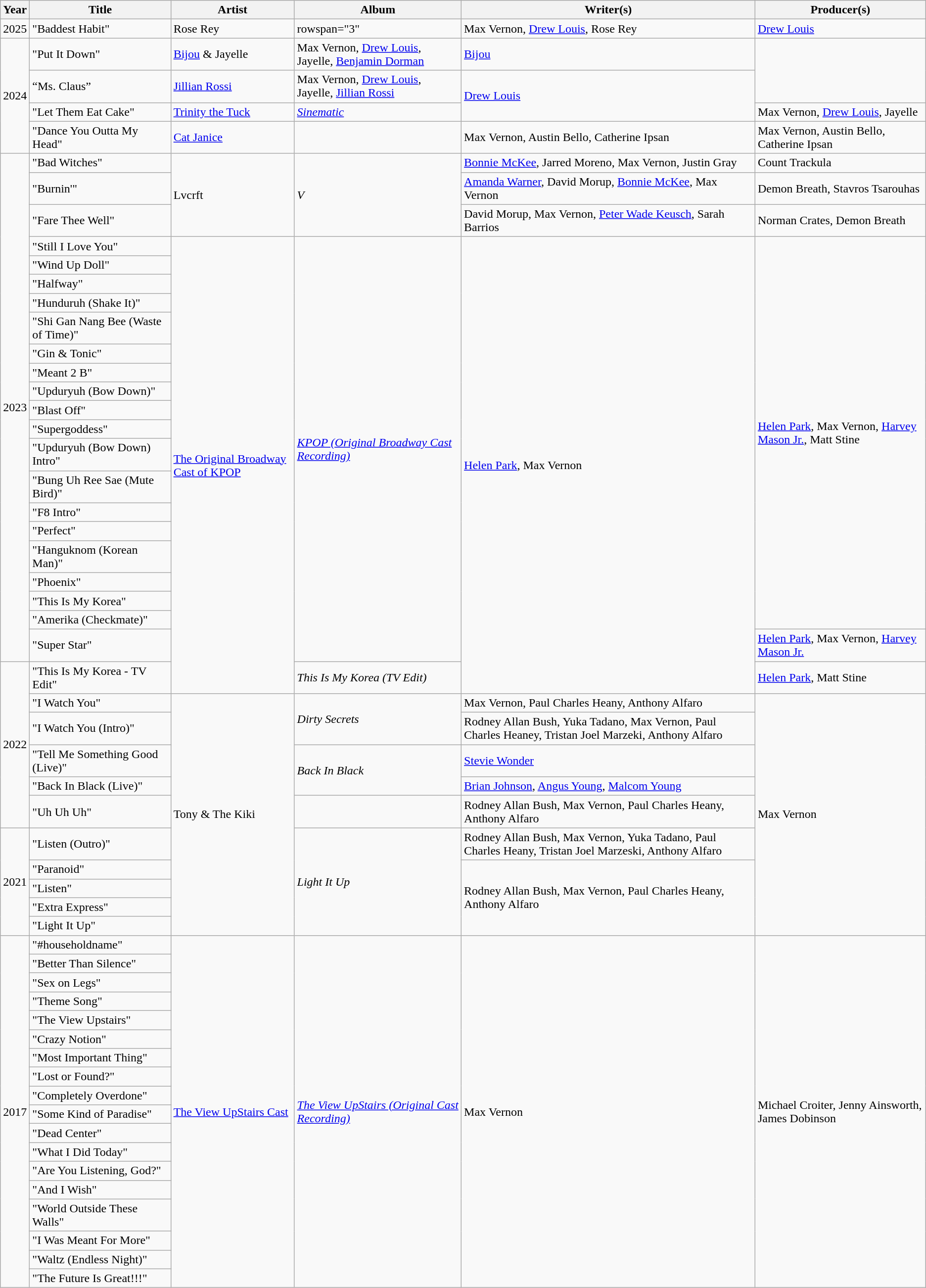<table class="wikitable plainrowheaders" style="text-align:left;">
<tr>
<th>Year</th>
<th>Title</th>
<th>Artist</th>
<th>Album</th>
<th>Writer(s)</th>
<th>Producer(s)</th>
</tr>
<tr>
<td>2025</td>
<td>"Baddest Habit"</td>
<td>Rose Rey</td>
<td>rowspan="3"</td>
<td>Max Vernon, <a href='#'>Drew Louis</a>, Rose Rey</td>
<td><a href='#'>Drew Louis</a></td>
</tr>
<tr>
<td rowspan="4">2024</td>
<td>"Put It Down"</td>
<td><a href='#'>Bijou</a> & Jayelle</td>
<td>Max Vernon, <a href='#'>Drew Louis</a>, Jayelle, <a href='#'>Benjamin Dorman</a></td>
<td><a href='#'>Bijou</a></td>
</tr>
<tr>
<td>“Ms. Claus”</td>
<td><a href='#'>Jillian Rossi</a></td>
<td>Max Vernon, <a href='#'>Drew Louis</a>, Jayelle, <a href='#'>Jillian Rossi</a></td>
<td rowspan="2"><a href='#'>Drew Louis</a></td>
</tr>
<tr>
<td>"Let Them Eat Cake"</td>
<td><a href='#'>Trinity the Tuck</a></td>
<td><em><a href='#'>Sinematic</a></em></td>
<td>Max Vernon, <a href='#'>Drew Louis</a>, Jayelle</td>
</tr>
<tr>
<td>"Dance You Outta My Head"</td>
<td><a href='#'>Cat Janice</a></td>
<td></td>
<td>Max Vernon, Austin Bello, Catherine Ipsan</td>
<td>Max Vernon, Austin Bello, Catherine Ipsan</td>
</tr>
<tr>
<td rowspan="22">2023</td>
<td>"Bad Witches"</td>
<td rowspan="3">Lvcrft</td>
<td rowspan="3"><em>V</em></td>
<td><a href='#'>Bonnie McKee</a>, Jarred Moreno, Max Vernon, Justin Gray</td>
<td>Count Trackula</td>
</tr>
<tr>
<td>"Burnin'"</td>
<td><a href='#'>Amanda Warner</a>, David Morup, <a href='#'>Bonnie McKee</a>, Max Vernon</td>
<td>Demon Breath, Stavros Tsarouhas</td>
</tr>
<tr>
<td>"Fare Thee Well"</td>
<td>David Morup, Max Vernon, <a href='#'>Peter Wade Keusch</a>, Sarah Barrios</td>
<td>Norman Crates, Demon Breath</td>
</tr>
<tr>
<td>"Still I Love You"</td>
<td rowspan="20"><a href='#'>The Original Broadway Cast of KPOP</a></td>
<td rowspan="19"><a href='#'><em>KPOP (Original Broadway Cast Recording)</em></a></td>
<td rowspan="20"><a href='#'>Helen Park</a>, Max Vernon</td>
<td rowspan="18"><a href='#'>Helen Park</a>, Max Vernon, <a href='#'>Harvey Mason Jr.</a>, Matt Stine</td>
</tr>
<tr>
<td>"Wind Up Doll"</td>
</tr>
<tr>
<td>"Halfway"</td>
</tr>
<tr>
<td>"Hunduruh (Shake It)"</td>
</tr>
<tr>
<td>"Shi Gan Nang Bee (Waste of Time)"</td>
</tr>
<tr>
<td>"Gin & Tonic"</td>
</tr>
<tr>
<td>"Meant 2 B"</td>
</tr>
<tr>
<td>"Upduryuh (Bow Down)"</td>
</tr>
<tr>
<td>"Blast Off"</td>
</tr>
<tr>
<td>"Supergoddess"</td>
</tr>
<tr>
<td>"Upduryuh (Bow Down) Intro"</td>
</tr>
<tr>
<td>"Bung Uh Ree Sae (Mute Bird)"</td>
</tr>
<tr>
<td>"F8 Intro"</td>
</tr>
<tr>
<td>"Perfect"</td>
</tr>
<tr>
<td>"Hanguknom (Korean Man)"</td>
</tr>
<tr>
<td>"Phoenix"</td>
</tr>
<tr>
<td>"This Is My Korea"</td>
</tr>
<tr>
<td>"Amerika (Checkmate)"</td>
</tr>
<tr>
<td>"Super Star"<br></td>
<td><a href='#'>Helen Park</a>, Max Vernon, <a href='#'>Harvey Mason Jr.</a></td>
</tr>
<tr>
<td rowspan="6">2022</td>
<td>"This Is My Korea - TV Edit"</td>
<td><em>This Is My Korea (TV Edit)</em></td>
<td><a href='#'>Helen Park</a>, Matt Stine</td>
</tr>
<tr>
<td>"I Watch You"</td>
<td rowspan="10">Tony & The Kiki</td>
<td rowspan="2"><em>Dirty Secrets</em></td>
<td>Max Vernon, Paul Charles Heany, Anthony Alfaro</td>
<td rowspan="10">Max Vernon</td>
</tr>
<tr>
<td>"I Watch You (Intro)"</td>
<td>Rodney Allan Bush, Yuka Tadano, Max Vernon, Paul Charles Heaney, Tristan Joel Marzeki, Anthony Alfaro</td>
</tr>
<tr>
<td>"Tell Me Something Good (Live)"</td>
<td rowspan="2"><em>Back In Black</em></td>
<td><a href='#'>Stevie Wonder</a></td>
</tr>
<tr>
<td>"Back In Black (Live)"</td>
<td><a href='#'>Brian Johnson</a>, <a href='#'>Angus Young</a>, <a href='#'>Malcom Young</a></td>
</tr>
<tr>
<td>"Uh Uh Uh"</td>
<td></td>
<td>Rodney Allan Bush, Max Vernon, Paul Charles Heany, Anthony Alfaro</td>
</tr>
<tr>
<td rowspan="5">2021</td>
<td>"Listen (Outro)"</td>
<td rowspan="5"><em>Light It Up</em></td>
<td>Rodney Allan Bush, Max Vernon, Yuka Tadano, Paul Charles Heany, Tristan Joel Marzeski, Anthony Alfaro</td>
</tr>
<tr>
<td>"Paranoid"</td>
<td rowspan="4">Rodney Allan Bush, Max Vernon, Paul Charles Heany, Anthony Alfaro</td>
</tr>
<tr>
<td>"Listen"</td>
</tr>
<tr>
<td>"Extra Express"</td>
</tr>
<tr>
<td>"Light It Up"</td>
</tr>
<tr>
<td rowspan="18">2017</td>
<td>"#householdname"</td>
<td rowspan="18"><a href='#'>The View UpStairs Cast</a></td>
<td rowspan="18"><em><a href='#'>The View UpStairs (Original Cast Recording)</a></em></td>
<td rowspan="18">Max Vernon</td>
<td rowspan="18">Michael Croiter, Jenny Ainsworth, James Dobinson</td>
</tr>
<tr>
<td>"Better Than Silence"</td>
</tr>
<tr>
<td>"Sex on Legs"</td>
</tr>
<tr>
<td>"Theme Song"</td>
</tr>
<tr>
<td>"The View Upstairs"</td>
</tr>
<tr>
<td>"Crazy Notion"</td>
</tr>
<tr>
<td>"Most Important Thing"</td>
</tr>
<tr>
<td>"Lost or Found?"</td>
</tr>
<tr>
<td>"Completely Overdone"</td>
</tr>
<tr>
<td>"Some Kind of Paradise"</td>
</tr>
<tr>
<td>"Dead Center"</td>
</tr>
<tr>
<td>"What I Did Today"</td>
</tr>
<tr>
<td>"Are You Listening, God?"</td>
</tr>
<tr>
<td>"And I Wish"</td>
</tr>
<tr>
<td>"World Outside These Walls"</td>
</tr>
<tr>
<td>"I Was Meant For More"</td>
</tr>
<tr>
<td>"Waltz (Endless Night)"</td>
</tr>
<tr>
<td>"The Future Is Great!!!"</td>
</tr>
</table>
